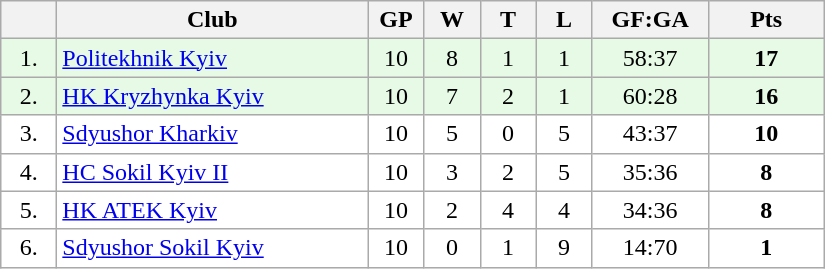<table class="wikitable">
<tr>
<th width="30"></th>
<th width="200">Club</th>
<th width="30">GP</th>
<th width="30">W</th>
<th width="30">T</th>
<th width="30">L</th>
<th width="70">GF:GA</th>
<th width="70">Pts</th>
</tr>
<tr bgcolor="#e6fae6" align="center">
<td>1.</td>
<td align="left"><a href='#'>Politekhnik Kyiv</a></td>
<td>10</td>
<td>8</td>
<td>1</td>
<td>1</td>
<td>58:37</td>
<td><strong>17</strong></td>
</tr>
<tr bgcolor="#e6fae6" align="center">
<td>2.</td>
<td align="left"><a href='#'>HK Kryzhynka Kyiv</a></td>
<td>10</td>
<td>7</td>
<td>2</td>
<td>1</td>
<td>60:28</td>
<td><strong>16</strong></td>
</tr>
<tr bgcolor="#FFFFFF" align="center">
<td>3.</td>
<td align="left"><a href='#'>Sdyushor Kharkiv</a></td>
<td>10</td>
<td>5</td>
<td>0</td>
<td>5</td>
<td>43:37</td>
<td><strong>10</strong></td>
</tr>
<tr bgcolor="#FFFFFF" align="center">
<td>4.</td>
<td align="left"><a href='#'>HC Sokil Kyiv II</a></td>
<td>10</td>
<td>3</td>
<td>2</td>
<td>5</td>
<td>35:36</td>
<td><strong>8</strong></td>
</tr>
<tr bgcolor="#FFFFFF" align="center">
<td>5.</td>
<td align="left"><a href='#'>HK ATEK Kyiv</a></td>
<td>10</td>
<td>2</td>
<td>4</td>
<td>4</td>
<td>34:36</td>
<td><strong>8</strong></td>
</tr>
<tr bgcolor="#FFFFFF" align="center">
<td>6.</td>
<td align="left"><a href='#'>Sdyushor Sokil Kyiv</a></td>
<td>10</td>
<td>0</td>
<td>1</td>
<td>9</td>
<td>14:70</td>
<td><strong>1</strong></td>
</tr>
</table>
